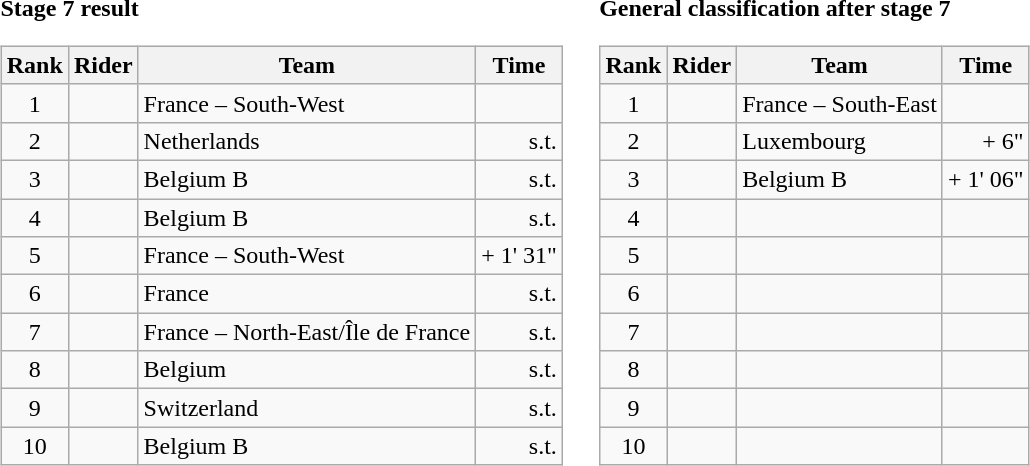<table>
<tr>
<td><strong>Stage 7 result</strong><br><table class="wikitable">
<tr>
<th scope="col">Rank</th>
<th scope="col">Rider</th>
<th scope="col">Team</th>
<th scope="col">Time</th>
</tr>
<tr>
<td style="text-align:center;">1</td>
<td></td>
<td>France – South-West</td>
<td style="text-align:right;"></td>
</tr>
<tr>
<td style="text-align:center;">2</td>
<td></td>
<td>Netherlands</td>
<td style="text-align:right;">s.t.</td>
</tr>
<tr>
<td style="text-align:center;">3</td>
<td></td>
<td>Belgium B</td>
<td style="text-align:right;">s.t.</td>
</tr>
<tr>
<td style="text-align:center;">4</td>
<td></td>
<td>Belgium B</td>
<td style="text-align:right;">s.t.</td>
</tr>
<tr>
<td style="text-align:center;">5</td>
<td></td>
<td>France – South-West</td>
<td style="text-align:right;">+ 1' 31"</td>
</tr>
<tr>
<td style="text-align:center;">6</td>
<td></td>
<td>France</td>
<td style="text-align:right;">s.t.</td>
</tr>
<tr>
<td style="text-align:center;">7</td>
<td></td>
<td>France – North-East/Île de France</td>
<td style="text-align:right;">s.t.</td>
</tr>
<tr>
<td style="text-align:center;">8</td>
<td></td>
<td>Belgium</td>
<td style="text-align:right;">s.t.</td>
</tr>
<tr>
<td style="text-align:center;">9</td>
<td></td>
<td>Switzerland</td>
<td style="text-align:right;">s.t.</td>
</tr>
<tr>
<td style="text-align:center;">10</td>
<td></td>
<td>Belgium B</td>
<td style="text-align:right;">s.t.</td>
</tr>
</table>
</td>
<td></td>
<td><strong>General classification after stage 7</strong><br><table class="wikitable">
<tr>
<th scope="col">Rank</th>
<th scope="col">Rider</th>
<th scope="col">Team</th>
<th scope="col">Time</th>
</tr>
<tr>
<td style="text-align:center;">1</td>
<td></td>
<td>France – South-East</td>
<td style="text-align:right;"></td>
</tr>
<tr>
<td style="text-align:center;">2</td>
<td></td>
<td>Luxembourg</td>
<td style="text-align:right;">+ 6"</td>
</tr>
<tr>
<td style="text-align:center;">3</td>
<td></td>
<td>Belgium B</td>
<td style="text-align:right;">+ 1' 06"</td>
</tr>
<tr>
<td style="text-align:center;">4</td>
<td></td>
<td></td>
<td></td>
</tr>
<tr>
<td style="text-align:center;">5</td>
<td></td>
<td></td>
<td></td>
</tr>
<tr>
<td style="text-align:center;">6</td>
<td></td>
<td></td>
<td></td>
</tr>
<tr>
<td style="text-align:center;">7</td>
<td></td>
<td></td>
<td></td>
</tr>
<tr>
<td style="text-align:center;">8</td>
<td></td>
<td></td>
<td></td>
</tr>
<tr>
<td style="text-align:center;">9</td>
<td></td>
<td></td>
<td></td>
</tr>
<tr>
<td style="text-align:center;">10</td>
<td></td>
<td></td>
<td></td>
</tr>
</table>
</td>
</tr>
</table>
